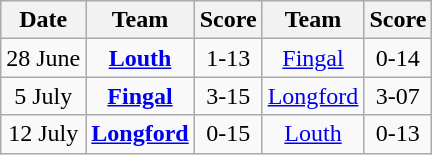<table class="wikitable">
<tr>
<th>Date</th>
<th>Team</th>
<th>Score</th>
<th>Team</th>
<th>Score</th>
</tr>
<tr align="center">
<td>28 June</td>
<td><strong><a href='#'>Louth</a></strong></td>
<td>1-13</td>
<td><a href='#'>Fingal</a></td>
<td>0-14</td>
</tr>
<tr align="center">
<td>5 July</td>
<td><strong><a href='#'>Fingal</a></strong></td>
<td>3-15</td>
<td><a href='#'>Longford</a></td>
<td>3-07</td>
</tr>
<tr align="center">
<td>12 July</td>
<td><strong><a href='#'>Longford</a></strong></td>
<td>0-15</td>
<td><a href='#'>Louth</a></td>
<td>0-13</td>
</tr>
</table>
